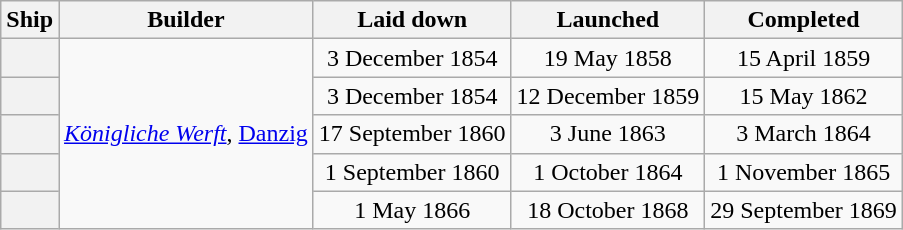<table class="wikitable plainrowheaders">
<tr>
<th scope="col">Ship</th>
<th scope="col">Builder</th>
<th scope="col">Laid down</th>
<th scope="col">Launched</th>
<th scope="col">Completed</th>
</tr>
<tr>
<th scope="row"></th>
<td rowspan=5><a href='#'><em>Königliche Werft</em></a>, <a href='#'>Danzig</a></td>
<td align=center>3 December 1854</td>
<td align=center>19 May 1858</td>
<td align=center>15 April 1859</td>
</tr>
<tr>
<th scope="row"></th>
<td align=center>3 December 1854</td>
<td align=center>12 December 1859</td>
<td align=center>15 May 1862</td>
</tr>
<tr>
<th scope="row"></th>
<td align=center>17 September 1860</td>
<td align=center>3 June 1863</td>
<td align=center>3 March 1864</td>
</tr>
<tr>
<th scope="row"></th>
<td align=center>1 September 1860</td>
<td align=center>1 October 1864</td>
<td align=center>1 November 1865</td>
</tr>
<tr>
<th scope="row"></th>
<td align=center>1 May 1866</td>
<td align=center>18 October 1868</td>
<td align=center>29 September 1869</td>
</tr>
</table>
